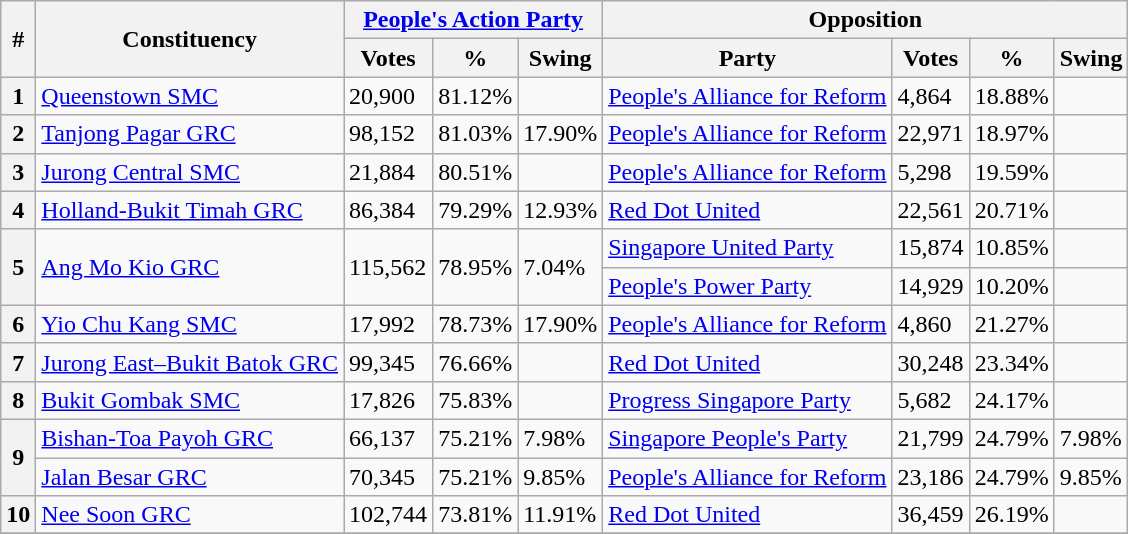<table class="wikitable sortable">
<tr>
<th rowspan=2>#</th>
<th rowspan=2>Constituency</th>
<th colspan=3><a href='#'>People's Action Party</a></th>
<th colspan=4>Opposition</th>
</tr>
<tr>
<th data-sort-type="number">Votes</th>
<th data-sort-type="number">%</th>
<th>Swing</th>
<th>Party</th>
<th data-sort-type="number">Votes</th>
<th data-sort-type="number">%</th>
<th>Swing</th>
</tr>
<tr>
<th>1</th>
<td><a href='#'>Queenstown SMC</a></td>
<td>20,900</td>
<td>81.12%</td>
<td></td>
<td><a href='#'>People's Alliance for Reform</a></td>
<td>4,864</td>
<td>18.88%</td>
<td></td>
</tr>
<tr>
<th>2</th>
<td><a href='#'>Tanjong Pagar GRC</a></td>
<td>98,152</td>
<td>81.03%</td>
<td> 17.90%</td>
<td><a href='#'>People's Alliance for Reform</a></td>
<td>22,971</td>
<td>18.97%</td>
<td></td>
</tr>
<tr>
<th>3</th>
<td><a href='#'>Jurong Central SMC</a></td>
<td>21,884</td>
<td>80.51%</td>
<td></td>
<td><a href='#'>People's Alliance for Reform</a></td>
<td>5,298</td>
<td>19.59%</td>
<td></td>
</tr>
<tr>
<th>4</th>
<td><a href='#'>Holland-Bukit Timah GRC</a></td>
<td>86,384</td>
<td>79.29%</td>
<td> 12.93%</td>
<td><a href='#'>Red Dot United</a></td>
<td>22,561</td>
<td>20.71%</td>
<td></td>
</tr>
<tr>
<th rowspan=2>5</th>
<td rowspan=2><a href='#'>Ang Mo Kio GRC</a></td>
<td rowspan=2>115,562</td>
<td rowspan=2>78.95%</td>
<td rowspan=2> 7.04%</td>
<td><a href='#'>Singapore United Party</a></td>
<td>15,874</td>
<td>10.85%</td>
<td></td>
</tr>
<tr>
<td><a href='#'>People's Power Party</a></td>
<td>14,929</td>
<td>10.20%</td>
<td></td>
</tr>
<tr>
<th>6</th>
<td><a href='#'>Yio Chu Kang SMC</a></td>
<td>17,992</td>
<td>78.73%</td>
<td> 17.90%</td>
<td><a href='#'>People's Alliance for Reform</a></td>
<td>4,860</td>
<td>21.27%</td>
<td></td>
</tr>
<tr>
<th>7</th>
<td><a href='#'>Jurong East–Bukit Batok GRC</a></td>
<td>99,345</td>
<td>76.66%</td>
<td></td>
<td><a href='#'>Red Dot United</a></td>
<td>30,248</td>
<td>23.34%</td>
<td></td>
</tr>
<tr>
<th>8</th>
<td><a href='#'>Bukit Gombak SMC</a></td>
<td>17,826</td>
<td>75.83%</td>
<td></td>
<td><a href='#'>Progress Singapore Party</a></td>
<td>5,682</td>
<td>24.17%</td>
<td></td>
</tr>
<tr>
<th rowspan=2>9</th>
<td><a href='#'>Bishan-Toa Payoh GRC</a></td>
<td>66,137</td>
<td>75.21%</td>
<td> 7.98%</td>
<td><a href='#'>Singapore People's Party</a></td>
<td>21,799</td>
<td>24.79%</td>
<td> 7.98%</td>
</tr>
<tr>
<td><a href='#'>Jalan Besar GRC</a></td>
<td>70,345</td>
<td>75.21%</td>
<td> 9.85%</td>
<td><a href='#'>People's Alliance for Reform</a></td>
<td>23,186</td>
<td>24.79%</td>
<td> 9.85%</td>
</tr>
<tr>
<th>10</th>
<td><a href='#'>Nee Soon GRC</a></td>
<td>102,744</td>
<td>73.81%</td>
<td> 11.91%</td>
<td><a href='#'>Red Dot United</a></td>
<td>36,459</td>
<td>26.19%</td>
<td></td>
</tr>
<tr>
</tr>
</table>
